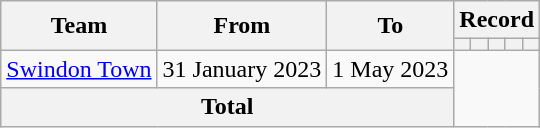<table class="wikitable" style="text-align:center">
<tr>
<th rowspan="2">Team</th>
<th rowspan="2">From</th>
<th rowspan="2">To</th>
<th colspan="5">Record</th>
</tr>
<tr>
<th></th>
<th></th>
<th></th>
<th></th>
<th></th>
</tr>
<tr>
<td><a href='#'>Swindon Town</a></td>
<td>31 January 2023</td>
<td>1 May 2023<br></td>
</tr>
<tr>
<th colspan="3">Total<br></th>
</tr>
</table>
